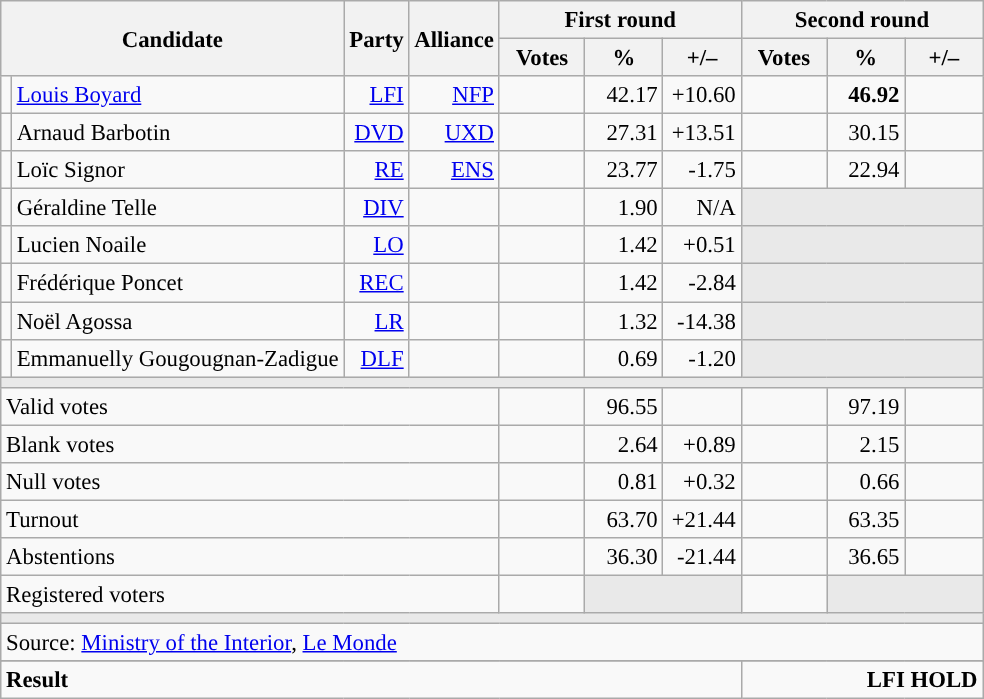<table class="wikitable" style="text-align:right;font-size:95%;">
<tr>
<th rowspan="2" colspan="2">Candidate</th>
<th rowspan="2">Party</th>
<th rowspan="2">Alliance</th>
<th colspan="3">First round</th>
<th colspan="3">Second round</th>
</tr>
<tr>
<th style="width:50px;">Votes</th>
<th style="width:45px;">%</th>
<th style="width:45px;">+/–</th>
<th style="width:50px;">Votes</th>
<th style="width:45px;">%</th>
<th style="width:45px;">+/–</th>
</tr>
<tr>
<td style="color:inherit;background:"></td>
<td style="text-align:left;"><a href='#'>Louis Boyard</a></td>
<td><a href='#'>LFI</a></td>
<td><a href='#'>NFP</a></td>
<td></td>
<td>42.17</td>
<td>+10.60</td>
<td><strong></strong></td>
<td><strong>46.92</strong></td>
<td></td>
</tr>
<tr>
<td style="color:inherit;background:"></td>
<td style="text-align:left;">Arnaud Barbotin</td>
<td><a href='#'>DVD</a></td>
<td><a href='#'>UXD</a></td>
<td></td>
<td>27.31</td>
<td>+13.51</td>
<td></td>
<td>30.15</td>
<td></td>
</tr>
<tr>
<td style="color:inherit;background:"></td>
<td style="text-align:left;">Loïc Signor</td>
<td><a href='#'>RE</a></td>
<td><a href='#'>ENS</a></td>
<td></td>
<td>23.77</td>
<td>-1.75</td>
<td></td>
<td>22.94</td>
<td></td>
</tr>
<tr>
<td style="color:inherit;background:"></td>
<td style="text-align:left;">Géraldine Telle</td>
<td><a href='#'>DIV</a></td>
<td></td>
<td></td>
<td>1.90</td>
<td>N/A</td>
<td colspan="3" style="background:#E9E9E9;"></td>
</tr>
<tr>
<td style="color:inherit;background:"></td>
<td style="text-align:left;">Lucien Noaile</td>
<td><a href='#'>LO</a></td>
<td></td>
<td></td>
<td>1.42</td>
<td>+0.51</td>
<td colspan="3" style="background:#E9E9E9;"></td>
</tr>
<tr>
<td style="color:inherit;background:"></td>
<td style="text-align:left;">Frédérique Poncet</td>
<td><a href='#'>REC</a></td>
<td></td>
<td></td>
<td>1.42</td>
<td>-2.84</td>
<td colspan="3" style="background:#E9E9E9;"></td>
</tr>
<tr>
<td style="color:inherit;background:"></td>
<td style="text-align:left;">Noël Agossa</td>
<td><a href='#'>LR</a></td>
<td></td>
<td></td>
<td>1.32</td>
<td>-14.38</td>
<td colspan="3" style="background:#E9E9E9;"></td>
</tr>
<tr>
<td style="color:inherit;background:"></td>
<td style="text-align:left;">Emmanuelly Gougougnan-Zadigue</td>
<td><a href='#'>DLF</a></td>
<td></td>
<td></td>
<td>0.69</td>
<td>-1.20</td>
<td colspan="3" style="background:#E9E9E9;"></td>
</tr>
<tr>
<td colspan="10" style="background:#E9E9E9;"></td>
</tr>
<tr>
<td colspan="4" style="text-align:left;">Valid votes</td>
<td></td>
<td>96.55</td>
<td></td>
<td></td>
<td>97.19</td>
<td></td>
</tr>
<tr>
<td colspan="4" style="text-align:left;">Blank votes</td>
<td></td>
<td>2.64</td>
<td>+0.89</td>
<td></td>
<td>2.15</td>
<td></td>
</tr>
<tr>
<td colspan="4" style="text-align:left;">Null votes</td>
<td></td>
<td>0.81</td>
<td>+0.32</td>
<td></td>
<td>0.66</td>
<td></td>
</tr>
<tr>
<td colspan="4" style="text-align:left;">Turnout</td>
<td></td>
<td>63.70</td>
<td>+21.44</td>
<td></td>
<td>63.35</td>
<td></td>
</tr>
<tr>
<td colspan="4" style="text-align:left;">Abstentions</td>
<td></td>
<td>36.30</td>
<td>-21.44</td>
<td></td>
<td>36.65</td>
<td></td>
</tr>
<tr>
<td colspan="4" style="text-align:left;">Registered voters</td>
<td></td>
<td colspan="2" style="background:#E9E9E9;"></td>
<td></td>
<td colspan="2" style="background:#E9E9E9;"></td>
</tr>
<tr>
<td colspan="10" style="background:#E9E9E9;"></td>
</tr>
<tr>
<td colspan="10" style="text-align:left;">Source: <a href='#'>Ministry of the Interior</a>, <a href='#'>Le Monde</a></td>
</tr>
<tr>
</tr>
<tr style="font-weight:bold">
<td colspan="7" style="text-align:left;">Result</td>
<td colspan="7" style="background-color:">LFI HOLD</td>
</tr>
</table>
